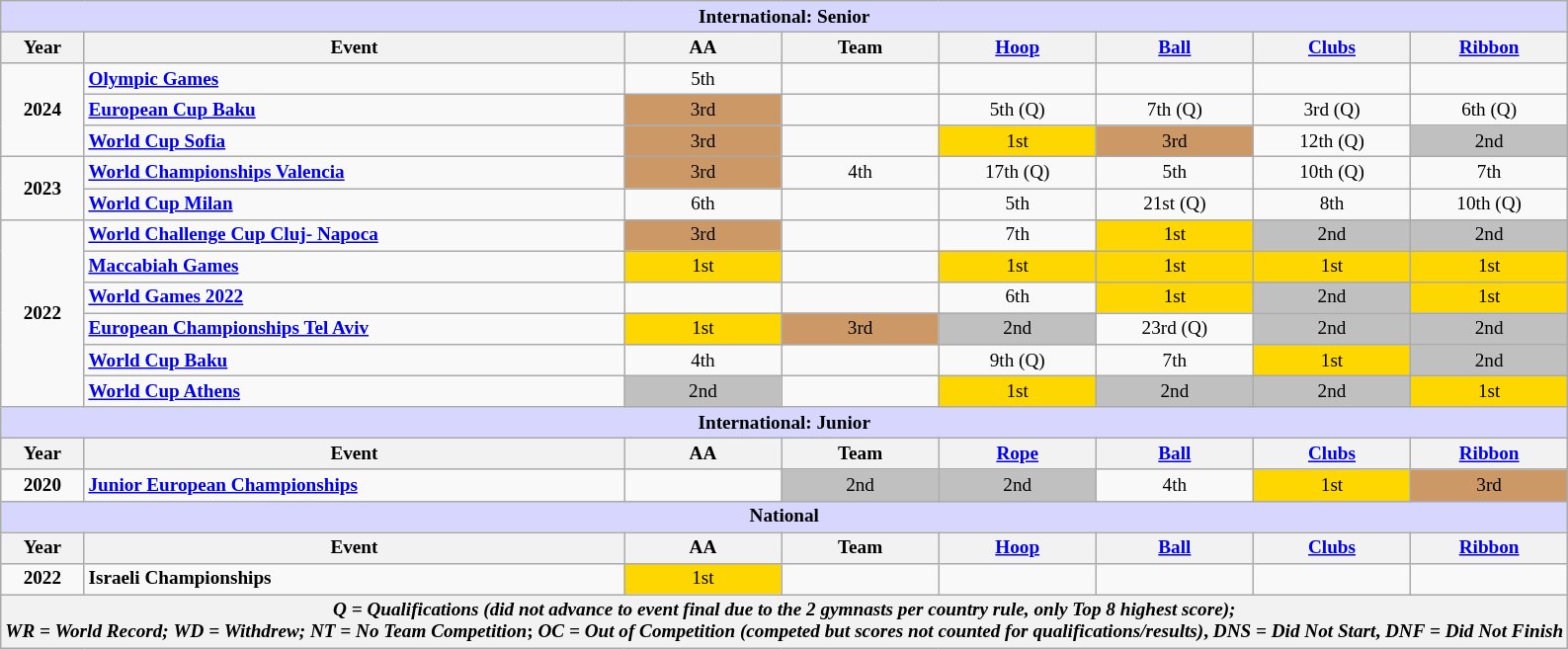<table class="wikitable" style="text-align:center; font-size: 80%;">
<tr>
<th align=center colspan=8  style="background-color: #D6D6FF; "><strong>International: Senior</strong></th>
</tr>
<tr>
<th>Year</th>
<th>Event</th>
<th width=100px>AA</th>
<th width=100px>Team</th>
<th width=100px><a href='#'>Hoop</a></th>
<th width=100px><a href='#'>Ball</a></th>
<th width=100px><a href='#'>Clubs</a></th>
<th width=100px><a href='#'>Ribbon</a></th>
</tr>
<tr>
<td rowspan="3"><strong>2024</strong></td>
<td align=left><strong><a href='#'>Olympic Games</a></strong></td>
<td>5th</td>
<td></td>
<td></td>
<td></td>
<td></td>
<td></td>
</tr>
<tr>
<td align=left><strong><a href='#'>European Cup Baku</a></strong></td>
<td bgcolor="#CC9966">3rd</td>
<td></td>
<td>5th (Q)</td>
<td>7th (Q)</td>
<td>3rd (Q)</td>
<td>6th (Q)</td>
</tr>
<tr>
<td align=left><strong><a href='#'>World Cup Sofia</a></strong></td>
<td bgcolor="#CC9966">3rd</td>
<td></td>
<td bgcolor=gold>1st</td>
<td bgcolor="#CC9966">3rd</td>
<td>12th (Q)</td>
<td bgcolor=silver>2nd</td>
</tr>
<tr>
<td rowspan="2"><strong>2023</strong></td>
<td align=left><strong><a href='#'>World Championships Valencia</a></strong></td>
<td bgcolor="#CC9966">3rd</td>
<td>4th</td>
<td>17th (Q)</td>
<td>5th</td>
<td>10th (Q)</td>
<td>7th</td>
</tr>
<tr>
<td align="left"><strong><a href='#'>World Cup Milan</a></strong></td>
<td>6th</td>
<td></td>
<td>5th</td>
<td>21st (Q)</td>
<td>8th</td>
<td>10th (Q)</td>
</tr>
<tr>
<td rowspan="6"><strong>2022</strong></td>
<td style="text-align:left"><strong><a href='#'>World Challenge Cup Cluj- Napoca</a></strong></td>
<td bgcolor="#CC9966">3rd</td>
<td></td>
<td>7th</td>
<td bgcolor=gold>1st</td>
<td bgcolor=silver>2nd</td>
<td bgcolor=silver>2nd</td>
</tr>
<tr>
<td style="text-align:left"><strong><a href='#'>Maccabiah Games</a></strong></td>
<td bgcolor=gold>1st</td>
<td></td>
<td bgcolor=gold>1st</td>
<td bgcolor=gold>1st</td>
<td bgcolor=gold>1st</td>
<td bgcolor=gold>1st</td>
</tr>
<tr>
<td style="text-align:left"><strong><a href='#'>World Games 2022</a></strong></td>
<td></td>
<td></td>
<td>6th</td>
<td bgcolor=gold>1st</td>
<td bgcolor=silver>2nd</td>
<td bgcolor=gold>1st</td>
</tr>
<tr>
<td style="text-align:left"><strong><a href='#'>European Championships Tel Aviv</a></strong></td>
<td bgcolor=gold>1st</td>
<td bgcolor="#CC9966">3rd</td>
<td bgcolor=silver>2nd</td>
<td>23rd (Q)</td>
<td bgcolor=silver>2nd</td>
<td bgcolor=silver>2nd</td>
</tr>
<tr>
<td style="text-align:left"><strong><a href='#'>World Cup Baku</a></strong></td>
<td>4th</td>
<td></td>
<td>9th (Q)</td>
<td>7th</td>
<td bgcolor=gold>1st</td>
<td bgcolor=silver>2nd</td>
</tr>
<tr>
<td style="text-align:left"><strong><a href='#'>World Cup Athens</a></strong></td>
<td bgcolor=silver>2nd</td>
<td></td>
<td bgcolor=gold>1st</td>
<td bgcolor=silver>2nd</td>
<td bgcolor=silver>2nd</td>
<td bgcolor=gold>1st</td>
</tr>
<tr>
<th colspan=8 style="text-align:center; background-color:#D6D6FF;"><strong>International: Junior</strong></th>
</tr>
<tr>
<th style="text-align:center">Year</th>
<th style="text-align:center">Event</th>
<th width=100px>AA</th>
<th width=100px>Team</th>
<th width=100px><a href='#'>Rope</a></th>
<th width=100px><a href='#'>Ball</a></th>
<th width=100px><a href='#'>Clubs</a></th>
<th width=100px><a href='#'>Ribbon</a></th>
</tr>
<tr>
<td width=50px><strong>2020</strong></td>
<td style="text-align:left"><strong><a href='#'>Junior European Championships</a></strong></td>
<td></td>
<td bgcolor=silver>2nd</td>
<td bgcolor=silver>2nd</td>
<td>4th</td>
<td bgcolor=gold>1st</td>
<td bgcolor="#CC9966">3rd</td>
</tr>
<tr>
<th align=center colspan=8  style="background-color: #D6D6FF; "><strong>National</strong></th>
</tr>
<tr>
<th>Year</th>
<th>Event</th>
<th width=100px>AA</th>
<th width=100px>Team</th>
<th width=100px><a href='#'>Hoop</a></th>
<th width=100px><a href='#'>Ball</a></th>
<th width=100px><a href='#'>Clubs</a></th>
<th width=100px><a href='#'>Ribbon</a></th>
</tr>
<tr>
<td rowspan="1" width=50px><strong>2022</strong></td>
<td align=left><strong>Israeli Championships</strong></td>
<td bgcolor=gold>1st</td>
<td></td>
<td></td>
<td></td>
<td></td>
<td></td>
</tr>
<tr>
<th align=center colspan=8><em>Q = Qualifications (did not advance to event final due to the 2 gymnasts per country rule, only Top 8 highest score);</em> <br> <em>WR = World Record;</em> <em>WD = Withdrew;</em>  <em>NT = No Team Competition</em>; <em>OC = Out of Competition (competed but scores not counted for qualifications/results)</em>, <em>DNS = Did Not Start</em>, <em>DNF = Did Not Finish</em></th>
</tr>
</table>
